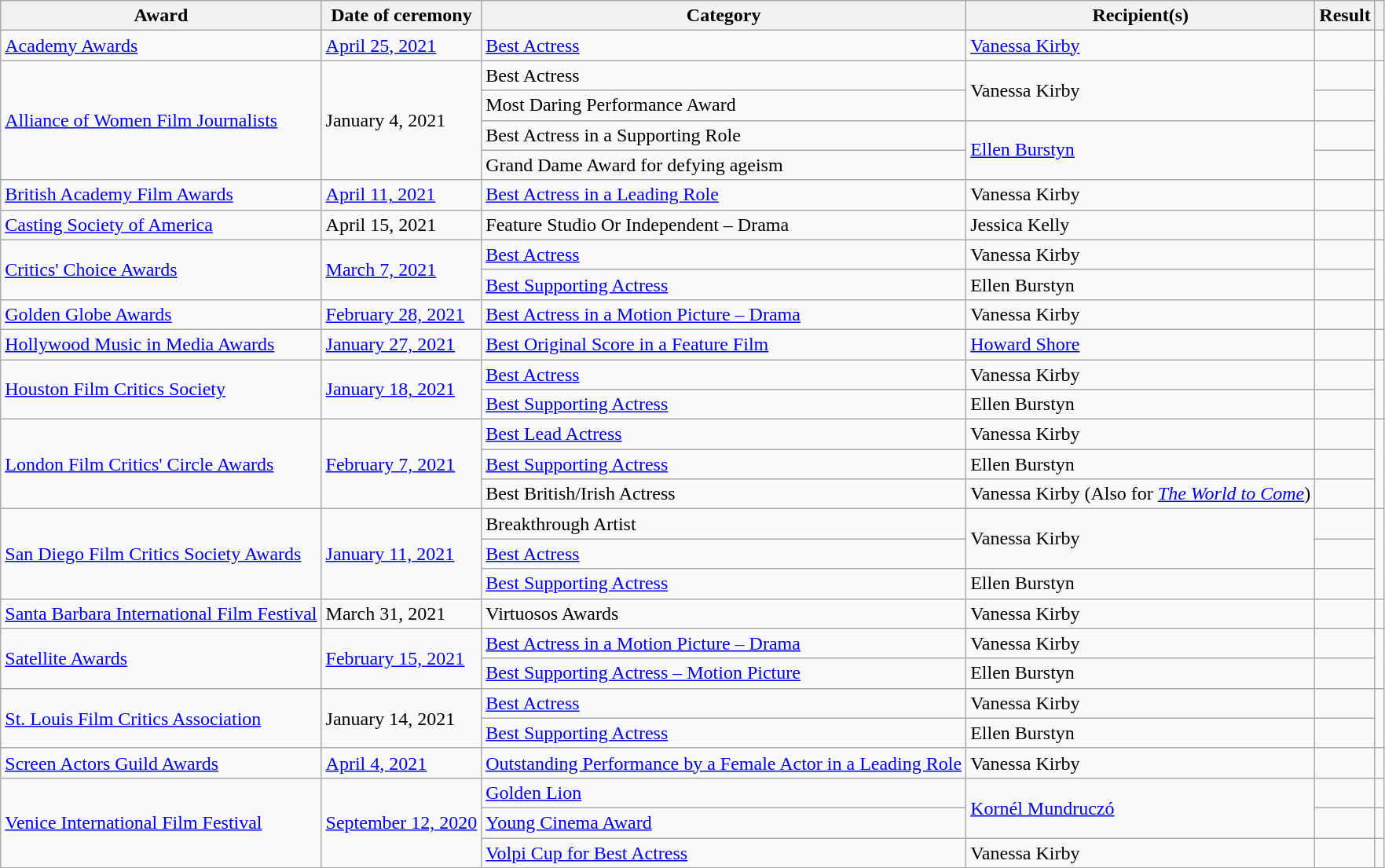<table class="wikitable sortable plainrowheaders">
<tr>
<th scope="col">Award</th>
<th scope="col">Date of ceremony</th>
<th scope="col">Category</th>
<th scope="col">Recipient(s)</th>
<th scope="col">Result</th>
<th class="unsortable" scope="col"></th>
</tr>
<tr>
<td><a href='#'>Academy Awards</a></td>
<td><a href='#'>April 25, 2021</a></td>
<td><a href='#'>Best Actress</a></td>
<td><a href='#'>Vanessa Kirby</a></td>
<td></td>
<td></td>
</tr>
<tr>
<td rowspan="4"><a href='#'>Alliance of Women Film Journalists</a></td>
<td rowspan="4">January 4, 2021</td>
<td>Best Actress</td>
<td rowspan="2">Vanessa Kirby</td>
<td></td>
<td rowspan="4"></td>
</tr>
<tr>
<td>Most Daring Performance Award</td>
<td></td>
</tr>
<tr>
<td>Best Actress in a Supporting Role</td>
<td rowspan="2"><a href='#'>Ellen Burstyn</a></td>
<td></td>
</tr>
<tr>
<td>Grand Dame Award for defying ageism</td>
<td></td>
</tr>
<tr>
<td><a href='#'>British Academy Film Awards</a></td>
<td><a href='#'>April 11, 2021</a></td>
<td><a href='#'>Best Actress in a Leading Role</a></td>
<td>Vanessa Kirby</td>
<td></td>
<td></td>
</tr>
<tr>
<td><a href='#'>Casting Society of America</a></td>
<td>April 15, 2021</td>
<td>Feature Studio Or Independent – Drama</td>
<td>Jessica Kelly</td>
<td></td>
<td></td>
</tr>
<tr>
<td rowspan="2"><a href='#'>Critics' Choice Awards</a></td>
<td rowspan="2"><a href='#'>March 7, 2021</a></td>
<td><a href='#'>Best Actress</a></td>
<td>Vanessa Kirby</td>
<td></td>
<td rowspan="2"></td>
</tr>
<tr>
<td><a href='#'>Best Supporting Actress</a></td>
<td>Ellen Burstyn</td>
<td></td>
</tr>
<tr>
<td><a href='#'>Golden Globe Awards</a></td>
<td><a href='#'>February 28, 2021</a></td>
<td><a href='#'>Best Actress in a Motion Picture – Drama</a></td>
<td>Vanessa Kirby</td>
<td></td>
<td></td>
</tr>
<tr>
<td><a href='#'>Hollywood Music in Media Awards</a></td>
<td><a href='#'>January 27, 2021</a></td>
<td><a href='#'>Best Original Score in a Feature Film</a></td>
<td><a href='#'>Howard Shore</a></td>
<td></td>
<td></td>
</tr>
<tr>
<td rowspan="2"><a href='#'>Houston Film Critics Society</a></td>
<td rowspan="2"><a href='#'>January 18, 2021</a></td>
<td><a href='#'>Best Actress</a></td>
<td>Vanessa Kirby</td>
<td></td>
<td rowspan="2"></td>
</tr>
<tr>
<td><a href='#'>Best Supporting Actress</a></td>
<td>Ellen Burstyn</td>
<td></td>
</tr>
<tr>
<td rowspan="3"><a href='#'>London Film Critics' Circle Awards</a></td>
<td rowspan="3"><a href='#'>February 7, 2021</a></td>
<td><a href='#'>Best Lead Actress</a></td>
<td>Vanessa Kirby</td>
<td></td>
<td rowspan="3"></td>
</tr>
<tr>
<td><a href='#'>Best Supporting Actress</a></td>
<td>Ellen Burstyn</td>
<td></td>
</tr>
<tr>
<td>Best British/Irish Actress</td>
<td>Vanessa Kirby (Also for <em><a href='#'>The World to Come</a></em>)</td>
<td></td>
</tr>
<tr>
<td rowspan="3"><a href='#'>San Diego Film Critics Society Awards</a></td>
<td rowspan="3"><a href='#'>January 11, 2021</a></td>
<td>Breakthrough Artist</td>
<td rowspan="2">Vanessa Kirby</td>
<td></td>
<td rowspan="3"></td>
</tr>
<tr>
<td><a href='#'>Best Actress</a></td>
<td></td>
</tr>
<tr>
<td><a href='#'>Best Supporting Actress</a></td>
<td>Ellen Burstyn</td>
<td></td>
</tr>
<tr>
<td><a href='#'>Santa Barbara International Film Festival</a></td>
<td>March 31, 2021</td>
<td>Virtuosos Awards</td>
<td>Vanessa Kirby</td>
<td></td>
<td></td>
</tr>
<tr>
<td rowspan="2"><a href='#'>Satellite Awards</a></td>
<td rowspan="2"><a href='#'>February 15, 2021</a></td>
<td><a href='#'>Best Actress in a Motion Picture – Drama</a></td>
<td>Vanessa Kirby</td>
<td></td>
<td rowspan="2"></td>
</tr>
<tr>
<td><a href='#'>Best Supporting Actress – Motion Picture</a></td>
<td>Ellen Burstyn</td>
<td></td>
</tr>
<tr>
<td rowspan="2"><a href='#'>St. Louis Film Critics Association</a></td>
<td rowspan="2">January 14, 2021</td>
<td><a href='#'>Best Actress</a></td>
<td>Vanessa Kirby</td>
<td></td>
<td rowspan="2"></td>
</tr>
<tr>
<td><a href='#'>Best Supporting Actress</a></td>
<td>Ellen Burstyn</td>
<td></td>
</tr>
<tr>
<td><a href='#'>Screen Actors Guild Awards</a></td>
<td><a href='#'>April 4, 2021</a></td>
<td><a href='#'>Outstanding Performance by a Female Actor in a Leading Role</a></td>
<td>Vanessa Kirby</td>
<td></td>
<td></td>
</tr>
<tr>
<td rowspan="3"><a href='#'>Venice International Film Festival</a></td>
<td rowspan="3"><a href='#'>September 12, 2020</a></td>
<td><a href='#'>Golden Lion</a></td>
<td rowspan="2"><a href='#'>Kornél Mundruczó</a></td>
<td></td>
<td></td>
</tr>
<tr>
<td><a href='#'>Young Cinema Award</a></td>
<td></td>
<td></td>
</tr>
<tr>
<td><a href='#'>Volpi Cup for Best Actress</a></td>
<td>Vanessa Kirby</td>
<td></td>
<td></td>
</tr>
</table>
